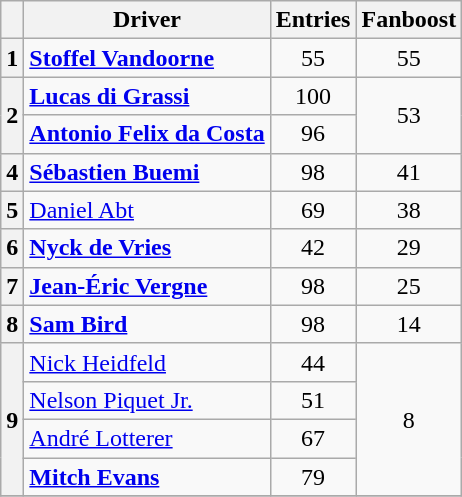<table class="wikitable" style="text-align:center">
<tr>
<th></th>
<th>Driver</th>
<th>Entries</th>
<th>Fanboost</th>
</tr>
<tr>
<th>1</th>
<td align=left> <strong><a href='#'>Stoffel Vandoorne</a></strong></td>
<td>55</td>
<td>55</td>
</tr>
<tr>
<th rowspan=2>2</th>
<td align=left> <strong><a href='#'>Lucas di Grassi</a></strong></td>
<td>100</td>
<td rowspan=2>53</td>
</tr>
<tr>
<td align=left> <strong><a href='#'>Antonio Felix da Costa</a></strong></td>
<td>96</td>
</tr>
<tr>
<th>4</th>
<td align=left> <strong><a href='#'>Sébastien Buemi</a></strong></td>
<td>98</td>
<td>41</td>
</tr>
<tr>
<th>5</th>
<td align="left"> <a href='#'>Daniel Abt</a></td>
<td>69</td>
<td>38</td>
</tr>
<tr>
<th>6</th>
<td align=left> <strong><a href='#'>Nyck de Vries</a></strong></td>
<td>42</td>
<td>29</td>
</tr>
<tr>
<th>7</th>
<td align=left> <strong><a href='#'>Jean-Éric Vergne</a></strong></td>
<td>98</td>
<td>25</td>
</tr>
<tr>
<th>8</th>
<td align=left> <strong><a href='#'>Sam Bird</a></strong></td>
<td>98</td>
<td>14</td>
</tr>
<tr>
<th rowspan=4>9</th>
<td align=left> <a href='#'>Nick Heidfeld</a></td>
<td>44</td>
<td rowspan=4>8</td>
</tr>
<tr>
<td align=left> <a href='#'>Nelson Piquet Jr.</a></td>
<td>51</td>
</tr>
<tr>
<td align=left> <a href='#'>André Lotterer</a></td>
<td>67</td>
</tr>
<tr>
<td align=left> <strong><a href='#'>Mitch Evans</a></strong></td>
<td>79</td>
</tr>
<tr>
</tr>
</table>
